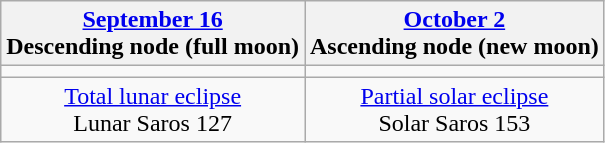<table class="wikitable">
<tr>
<th><a href='#'>September 16</a><br>Descending node (full moon)<br></th>
<th><a href='#'>October 2</a><br>Ascending node (new moon)<br></th>
</tr>
<tr>
<td></td>
<td></td>
</tr>
<tr align=center>
<td><a href='#'>Total lunar eclipse</a><br>Lunar Saros 127</td>
<td><a href='#'>Partial solar eclipse</a><br>Solar Saros 153</td>
</tr>
</table>
